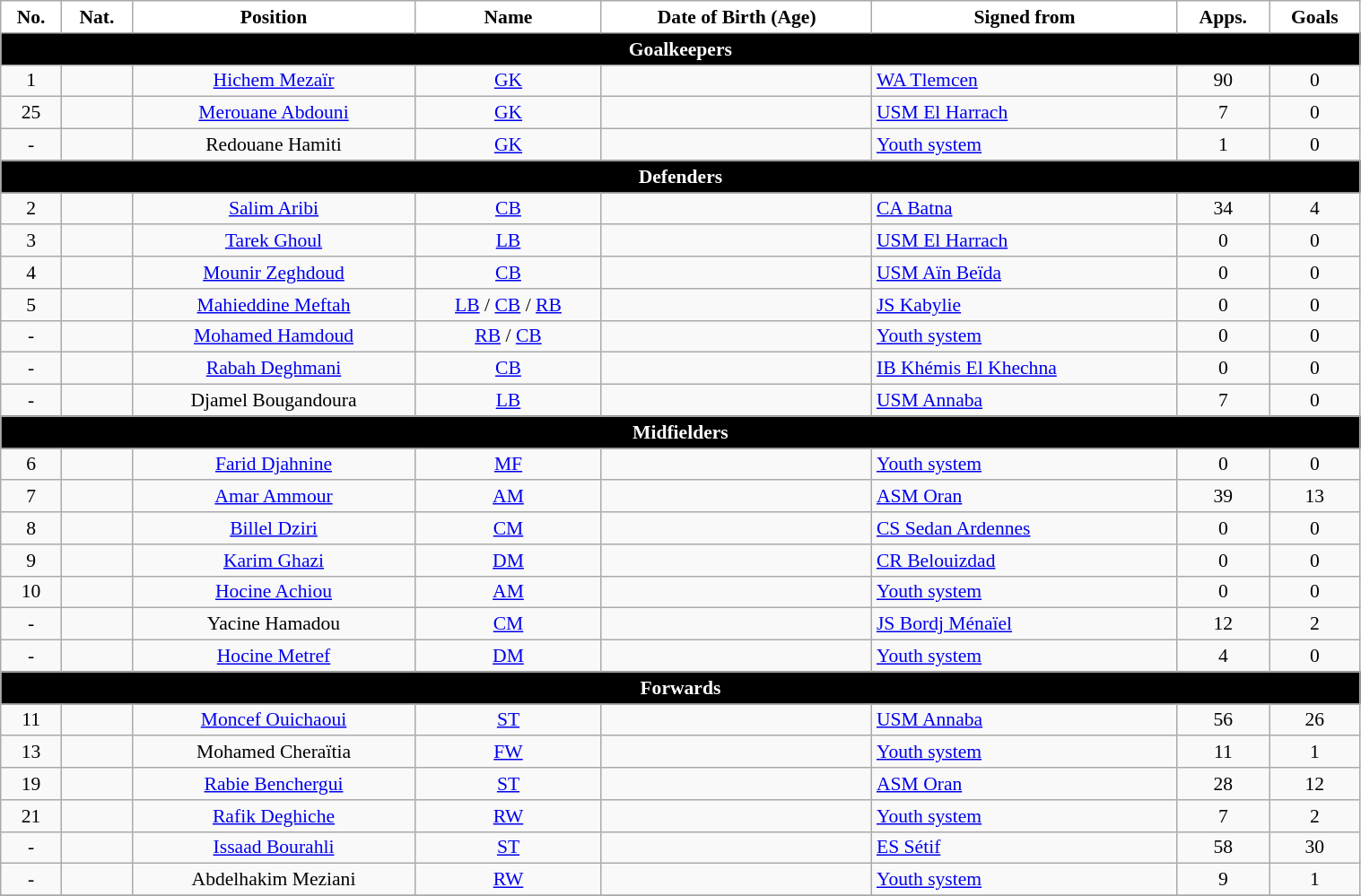<table class="wikitable" style="text-align:center; font-size:90%; width:80%">
<tr>
<th style="background:white; color:black; text-align:center;">No.</th>
<th style="background:white; color:black; text-align:center;">Nat.</th>
<th style="background:white; color:black; text-align:center;">Position</th>
<th style="background:white; color:black; text-align:center;">Name</th>
<th style="background:white; color:black; text-align:center;">Date of Birth (Age)</th>
<th style="background:white; color:black; text-align:center;">Signed from</th>
<th style="background:white; color:black; text-align:center;">Apps.</th>
<th style="background:white; color:black; text-align:center;">Goals</th>
</tr>
<tr>
<th colspan="10" style="background:#000000; color:white; text-align:center">Goalkeepers</th>
</tr>
<tr>
<td>1</td>
<td></td>
<td><a href='#'>Hichem Mezaïr</a></td>
<td><a href='#'>GK</a></td>
<td></td>
<td style="text-align:left"> <a href='#'>WA Tlemcen</a></td>
<td>90</td>
<td>0</td>
</tr>
<tr>
<td>25</td>
<td></td>
<td><a href='#'>Merouane Abdouni</a></td>
<td><a href='#'>GK</a></td>
<td></td>
<td style="text-align:left"> <a href='#'>USM El Harrach</a></td>
<td>7</td>
<td>0</td>
</tr>
<tr>
<td>-</td>
<td></td>
<td>Redouane Hamiti</td>
<td><a href='#'>GK</a></td>
<td></td>
<td style="text-align:left"> <a href='#'>Youth system</a></td>
<td>1</td>
<td>0</td>
</tr>
<tr>
<th colspan="10" style="background:#000000; color:white; text-align:center">Defenders</th>
</tr>
<tr>
<td>2</td>
<td></td>
<td><a href='#'>Salim Aribi</a></td>
<td><a href='#'>CB</a></td>
<td></td>
<td style="text-align:left"> <a href='#'>CA Batna</a></td>
<td>34</td>
<td>4</td>
</tr>
<tr>
<td>3</td>
<td></td>
<td><a href='#'>Tarek Ghoul</a></td>
<td><a href='#'>LB</a></td>
<td></td>
<td style="text-align:left"> <a href='#'>USM El Harrach</a></td>
<td>0</td>
<td>0</td>
</tr>
<tr>
<td>4</td>
<td></td>
<td><a href='#'>Mounir Zeghdoud</a></td>
<td><a href='#'>CB</a></td>
<td></td>
<td style="text-align:left"> <a href='#'>USM Aïn Beïda</a></td>
<td>0</td>
<td>0</td>
</tr>
<tr>
<td>5</td>
<td></td>
<td><a href='#'>Mahieddine Meftah</a></td>
<td><a href='#'>LB</a> / <a href='#'>CB</a> / <a href='#'>RB</a></td>
<td></td>
<td style="text-align:left"> <a href='#'>JS Kabylie</a></td>
<td>0</td>
<td>0</td>
</tr>
<tr>
<td>-</td>
<td></td>
<td><a href='#'>Mohamed Hamdoud</a></td>
<td><a href='#'>RB</a> / <a href='#'>CB</a></td>
<td></td>
<td style="text-align:left"> <a href='#'>Youth system</a></td>
<td>0</td>
<td>0</td>
</tr>
<tr>
<td>-</td>
<td></td>
<td><a href='#'>Rabah Deghmani</a></td>
<td><a href='#'>CB</a></td>
<td></td>
<td style="text-align:left"> <a href='#'>IB Khémis El Khechna</a></td>
<td>0</td>
<td>0</td>
</tr>
<tr>
<td>-</td>
<td></td>
<td>Djamel Bougandoura</td>
<td><a href='#'>LB</a></td>
<td></td>
<td style="text-align:left"> <a href='#'>USM Annaba</a></td>
<td>7</td>
<td>0</td>
</tr>
<tr>
<th colspan="10" style="background:#000000; color:white; text-align:center">Midfielders</th>
</tr>
<tr>
<td>6</td>
<td></td>
<td><a href='#'>Farid Djahnine</a></td>
<td><a href='#'>MF</a></td>
<td></td>
<td style="text-align:left"> <a href='#'>Youth system</a></td>
<td>0</td>
<td>0</td>
</tr>
<tr>
<td>7</td>
<td></td>
<td><a href='#'>Amar Ammour</a></td>
<td><a href='#'>AM</a></td>
<td></td>
<td style="text-align:left"> <a href='#'>ASM Oran</a></td>
<td>39</td>
<td>13</td>
</tr>
<tr>
<td>8</td>
<td></td>
<td><a href='#'>Billel Dziri</a></td>
<td><a href='#'>CM</a></td>
<td></td>
<td style="text-align:left"> <a href='#'>CS Sedan Ardennes</a></td>
<td>0</td>
<td>0</td>
</tr>
<tr>
<td>9</td>
<td></td>
<td><a href='#'>Karim Ghazi</a></td>
<td><a href='#'>DM</a></td>
<td></td>
<td style="text-align:left"> <a href='#'>CR Belouizdad</a></td>
<td>0</td>
<td>0</td>
</tr>
<tr>
<td>10</td>
<td></td>
<td><a href='#'>Hocine Achiou</a></td>
<td><a href='#'>AM</a></td>
<td></td>
<td style="text-align:left"> <a href='#'>Youth system</a></td>
<td>0</td>
<td>0</td>
</tr>
<tr>
<td>-</td>
<td></td>
<td>Yacine Hamadou</td>
<td><a href='#'>CM</a></td>
<td></td>
<td style="text-align:left"> <a href='#'>JS Bordj Ménaïel</a></td>
<td>12</td>
<td>2</td>
</tr>
<tr>
<td>-</td>
<td></td>
<td><a href='#'>Hocine Metref</a></td>
<td><a href='#'>DM</a></td>
<td></td>
<td style="text-align:left"> <a href='#'>Youth system</a></td>
<td>4</td>
<td>0</td>
</tr>
<tr>
<th colspan="10" style="background:#000000; color:white; text-align:center">Forwards</th>
</tr>
<tr>
<td>11</td>
<td></td>
<td><a href='#'>Moncef Ouichaoui</a></td>
<td><a href='#'>ST</a></td>
<td></td>
<td style="text-align:left"> <a href='#'>USM Annaba</a></td>
<td>56</td>
<td>26</td>
</tr>
<tr>
<td>13</td>
<td></td>
<td>Mohamed Cheraïtia</td>
<td><a href='#'>FW</a></td>
<td></td>
<td style="text-align:left"> <a href='#'>Youth system</a></td>
<td>11</td>
<td>1</td>
</tr>
<tr>
<td>19</td>
<td></td>
<td><a href='#'>Rabie Benchergui</a></td>
<td><a href='#'>ST</a></td>
<td></td>
<td style="text-align:left"> <a href='#'>ASM Oran</a></td>
<td>28</td>
<td>12</td>
</tr>
<tr>
<td>21</td>
<td></td>
<td><a href='#'>Rafik Deghiche</a></td>
<td><a href='#'>RW</a></td>
<td></td>
<td style="text-align:left"> <a href='#'>Youth system</a></td>
<td>7</td>
<td>2</td>
</tr>
<tr>
<td>-</td>
<td></td>
<td><a href='#'>Issaad Bourahli</a></td>
<td><a href='#'>ST</a></td>
<td></td>
<td style="text-align:left"> <a href='#'>ES Sétif</a></td>
<td>58</td>
<td>30</td>
</tr>
<tr>
<td>-</td>
<td></td>
<td>Abdelhakim Meziani</td>
<td><a href='#'>RW</a></td>
<td></td>
<td style="text-align:left"> <a href='#'>Youth system</a></td>
<td>9</td>
<td>1</td>
</tr>
<tr>
</tr>
</table>
